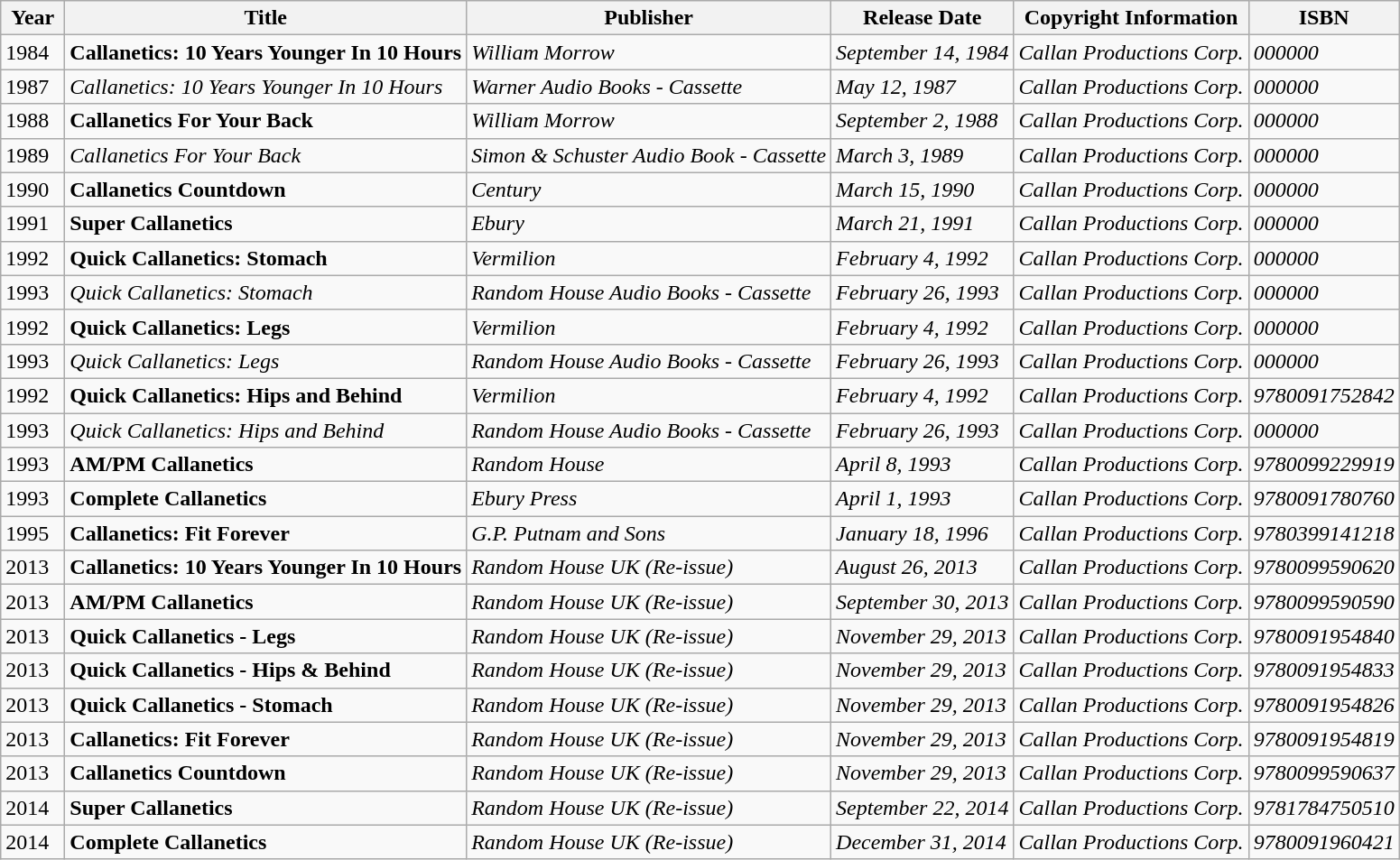<table class="wikitable">
<tr>
<th align="left" valign="top" width="40">Year</th>
<th align="left" valign="top">Title</th>
<th align="left" valign="top">Publisher</th>
<th align="left" valign="top">Release Date</th>
<th align="left" valign="top">Copyright Information</th>
<th align="left" valign="top">ISBN</th>
</tr>
<tr>
<td align="left" valign="top">1984</td>
<td align="left" valign="top"><strong>Callanetics: 10 Years Younger In 10 Hours</strong></td>
<td align="left" valign="top"><em>William Morrow</em></td>
<td align="left" valign="top"><em>September 14, 1984</em></td>
<td align="left" valign="top"><em>Callan Productions Corp.</em></td>
<td align="left" valign="top"><em>000000</em></td>
</tr>
<tr>
<td align="left" valign="top">1987</td>
<td align="left" valign="top"><em>Callanetics: 10 Years Younger In 10 Hours</em></td>
<td align="left" valign="top"><em>Warner Audio Books - Cassette</em></td>
<td align="left" valign="top"><em>May 12, 1987</em></td>
<td align="left" valign="top"><em>Callan Productions Corp.</em></td>
<td align="left" valign="top"><em>000000</em></td>
</tr>
<tr>
<td align="left" valign="top">1988</td>
<td align="left" valign="top"><strong>Callanetics For Your Back</strong></td>
<td align="left" valign="top"><em>William Morrow</em></td>
<td align="left" valign="top"><em>September 2, 1988</em></td>
<td align="left" valign="top"><em>Callan Productions Corp.</em></td>
<td align="left" valign="top"><em>000000</em></td>
</tr>
<tr>
<td align="left" valign="top">1989</td>
<td align="left" valign="top"><em>Callanetics For Your Back</em></td>
<td align="left" valign="top"><em>Simon & Schuster Audio Book - Cassette</em></td>
<td align="left" valign="top"><em>March 3, 1989</em></td>
<td align="left" valign="top"><em>Callan Productions Corp.</em></td>
<td align="left" valign="top"><em>000000</em></td>
</tr>
<tr>
<td align="left" valign="top">1990</td>
<td align="left" valign="top"><strong>Callanetics Countdown</strong></td>
<td align="left" valign="top"><em>Century</em></td>
<td align="left" valign="top"><em>March 15, 1990</em></td>
<td align="left" valign="top"><em>Callan Productions Corp.</em></td>
<td align="left" valign="top"><em>000000</em></td>
</tr>
<tr>
<td align="left" valign="top">1991</td>
<td align="left" valign="top"><strong>Super Callanetics</strong></td>
<td align="left" valign="top"><em>Ebury</em></td>
<td align="left" valign="top"><em>March 21, 1991</em></td>
<td align="left" valign="top"><em>Callan Productions Corp.</em></td>
<td align="left" valign="top"><em>000000</em></td>
</tr>
<tr>
<td align="left" valign="top">1992</td>
<td align="left" valign="top"><strong>Quick Callanetics: Stomach</strong></td>
<td align="left" valign="top"><em>Vermilion</em></td>
<td align="left" valign="top"><em>February 4, 1992</em></td>
<td align="left" valign="top"><em>Callan Productions Corp.</em></td>
<td align="left" valign="top"><em>000000</em></td>
</tr>
<tr>
<td align="left" valign="top">1993</td>
<td align="left" valign="top"><em>Quick Callanetics: Stomach</em></td>
<td align="left" valign="top"><em>Random House Audio Books - Cassette</em></td>
<td align="left" valign="top"><em>February 26, 1993</em></td>
<td align="left" valign="top"><em>Callan Productions Corp.</em></td>
<td align="left" valign="top"><em>000000</em></td>
</tr>
<tr>
<td align="left" valign="top">1992</td>
<td align="left" valign="top"><strong>Quick Callanetics: Legs</strong></td>
<td align="left" valign="top"><em>Vermilion</em></td>
<td align="left" valign="top"><em>February 4, 1992</em></td>
<td align="left" valign="top"><em>Callan Productions Corp.</em></td>
<td align="left" valign="top"><em>000000</em></td>
</tr>
<tr>
<td align="left" valign="top">1993</td>
<td align="left" valign="top"><em>Quick Callanetics: Legs</em></td>
<td align="left" valign="top"><em>Random House Audio Books - Cassette</em></td>
<td align="left" valign="top"><em>February 26, 1993</em></td>
<td align="left" valign="top"><em>Callan Productions Corp.</em></td>
<td align="left" valign="top"><em>000000</em></td>
</tr>
<tr>
<td align="left" valign="top">1992</td>
<td align="left" valign="top"><strong>Quick Callanetics: Hips and Behind</strong></td>
<td align="left" valign="top"><em>Vermilion</em></td>
<td align="left" valign="top"><em>February 4, 1992</em></td>
<td align="left" valign="top"><em>Callan Productions Corp.</em></td>
<td align="left" valign="top"><em>9780091752842</em></td>
</tr>
<tr>
<td align="left" valign="top">1993</td>
<td align="left" valign="top"><em>Quick Callanetics: Hips and Behind</em></td>
<td align="left" valign="top"><em>Random House Audio Books - Cassette</em></td>
<td align="left" valign="top"><em>February 26, 1993</em></td>
<td align="left" valign="top"><em>Callan Productions Corp.</em></td>
<td align="left" valign="top"><em>000000</em></td>
</tr>
<tr>
<td align="left" valign="top">1993</td>
<td align="left" valign="top"><strong>AM/PM Callanetics</strong></td>
<td align="left" valign="top"><em>Random House</em></td>
<td align="left" valign="top"><em>April 8, 1993</em></td>
<td align="left" valign="top"><em>Callan Productions Corp.</em></td>
<td align="left" valign="top"><em>9780099229919</em></td>
</tr>
<tr>
<td align="left" valign="top">1993</td>
<td align="left" valign="top"><strong>Complete Callanetics</strong></td>
<td align="left" valign="top"><em>Ebury Press</em></td>
<td align="left" valign="top"><em>April 1, 1993</em></td>
<td align="left" valign="top"><em>Callan Productions Corp.</em></td>
<td align="left" valign="top"><em>9780091780760</em></td>
</tr>
<tr>
<td align="left" valign="top">1995</td>
<td align="left" valign="top"><strong>Callanetics: Fit Forever</strong></td>
<td align="left" valign="top"><em>G.P. Putnam and Sons</em></td>
<td align="left" valign="top"><em>January 18, 1996</em></td>
<td align="left" valign="top"><em>Callan Productions Corp.</em></td>
<td align="left" valign="top"><em>9780399141218</em></td>
</tr>
<tr>
<td align="left" valign="top">2013</td>
<td align="left" valign="top"><strong>Callanetics: 10 Years Younger In 10 Hours</strong></td>
<td align="left" valign="top"><em>Random House UK (Re-issue)</em></td>
<td align="left" valign="top"><em>August 26, 2013</em></td>
<td align="left" valign="top"><em>Callan Productions Corp.</em></td>
<td align="left" valign="top"><em>9780099590620</em></td>
</tr>
<tr>
<td align="left" valign="top">2013</td>
<td align="left" valign="top"><strong>AM/PM Callanetics</strong></td>
<td align="left" valign="top"><em>Random House UK (Re-issue)</em></td>
<td align="left" valign="top"><em>September 30, 2013</em></td>
<td align="left" valign="top"><em>Callan Productions Corp.</em></td>
<td align="left" valign="top"><em>9780099590590</em></td>
</tr>
<tr>
<td align="left" valign="top">2013</td>
<td align="left" valign="top"><strong>Quick Callanetics - Legs</strong></td>
<td align="left" valign="top"><em>Random House UK (Re-issue)</em></td>
<td align="left" valign="top"><em>November 29, 2013</em></td>
<td align="left" valign="top"><em>Callan Productions Corp.</em></td>
<td align="left" valign="top"><em>9780091954840</em></td>
</tr>
<tr>
<td align="left" valign="top">2013</td>
<td align="left" valign="top"><strong>Quick Callanetics - Hips & Behind</strong></td>
<td align="left" valign="top"><em>Random House UK (Re-issue)</em></td>
<td align="left" valign="top"><em>November 29, 2013</em></td>
<td align="left" valign="top"><em>Callan Productions Corp.</em></td>
<td align="left" valign="top"><em>9780091954833</em></td>
</tr>
<tr>
<td align="left" valign="top">2013</td>
<td align="left" valign="top"><strong>Quick Callanetics - Stomach</strong></td>
<td align="left" valign="top"><em>Random House UK (Re-issue)</em></td>
<td align="left" valign="top"><em>November 29, 2013</em></td>
<td align="left" valign="top"><em>Callan Productions Corp.</em></td>
<td align="left" valign="top"><em>9780091954826</em></td>
</tr>
<tr>
<td align="left" valign="top">2013</td>
<td align="left" valign="top"><strong>Callanetics: Fit Forever</strong></td>
<td align="left" valign="top"><em>Random House UK (Re-issue)</em></td>
<td align="left" valign="top"><em>November 29, 2013</em></td>
<td align="left" valign="top"><em>Callan Productions Corp.</em></td>
<td align="left" valign="top"><em>9780091954819</em></td>
</tr>
<tr>
<td align="left" valign="top">2013</td>
<td align="left" valign="top"><strong>Callanetics Countdown</strong></td>
<td align="left" valign="top"><em>Random House UK (Re-issue)</em></td>
<td align="left" valign="top"><em>November 29, 2013</em></td>
<td align="left" valign="top"><em>Callan Productions Corp.</em></td>
<td align="left" valign="top"><em>9780099590637</em></td>
</tr>
<tr>
<td align="left" valign="top">2014</td>
<td align="left" valign="top"><strong>Super Callanetics</strong></td>
<td align="left" valign="top"><em>Random House UK (Re-issue)</em></td>
<td align="left" valign="top"><em>September 22, 2014</em></td>
<td align="left" valign="top"><em>Callan Productions Corp.</em></td>
<td align="left" valign="top"><em>9781784750510</em></td>
</tr>
<tr>
<td align="left" valign="top">2014</td>
<td align="left" valign="top"><strong>Complete Callanetics</strong></td>
<td align="left" valign="top"><em>Random House UK (Re-issue)</em></td>
<td align="left" valign="top"><em>December 31, 2014</em></td>
<td align="left" valign="top"><em>Callan Productions Corp.</em></td>
<td align="left" valign="top"><em>9780091960421</em></td>
</tr>
</table>
